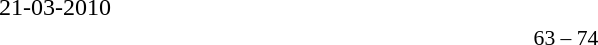<table width=100% cellspacing=1>
<tr>
<th width=25%></th>
<th width=10%></th>
<th></th>
</tr>
<tr>
<td>21-03-2010</td>
</tr>
<tr style=font-size:90%>
<td align=right></td>
<td align=center>63 – 74</td>
<td></td>
</tr>
</table>
